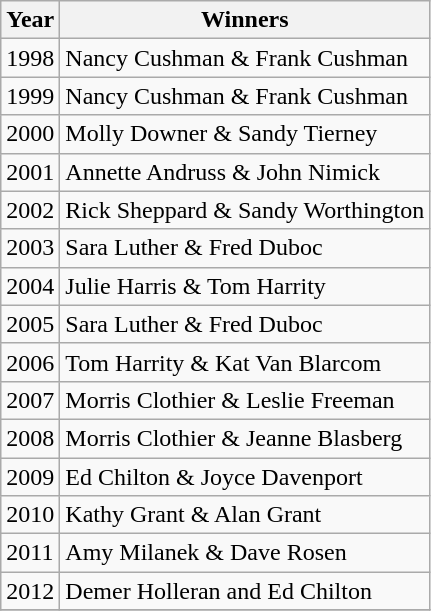<table class="wikitable">
<tr>
<th>Year</th>
<th>Winners</th>
</tr>
<tr>
<td>1998</td>
<td>Nancy Cushman & Frank Cushman</td>
</tr>
<tr>
<td>1999</td>
<td>Nancy Cushman & Frank Cushman</td>
</tr>
<tr>
<td>2000</td>
<td>Molly Downer & Sandy Tierney</td>
</tr>
<tr>
<td>2001</td>
<td>Annette Andruss & John Nimick</td>
</tr>
<tr>
<td>2002</td>
<td>Rick Sheppard & Sandy Worthington</td>
</tr>
<tr>
<td>2003</td>
<td>Sara Luther &  Fred Duboc</td>
</tr>
<tr>
<td>2004</td>
<td>Julie Harris & Tom Harrity</td>
</tr>
<tr>
<td>2005</td>
<td>Sara Luther &  Fred Duboc</td>
</tr>
<tr>
<td>2006</td>
<td>Tom Harrity & Kat Van Blarcom</td>
</tr>
<tr>
<td>2007</td>
<td>Morris Clothier & Leslie Freeman</td>
</tr>
<tr>
<td>2008</td>
<td>Morris Clothier & Jeanne Blasberg</td>
</tr>
<tr>
<td>2009</td>
<td>Ed Chilton & Joyce Davenport</td>
</tr>
<tr>
<td>2010</td>
<td>Kathy Grant & Alan Grant</td>
</tr>
<tr>
<td>2011</td>
<td>Amy Milanek & Dave Rosen</td>
</tr>
<tr>
<td>2012</td>
<td>Demer Holleran and Ed Chilton</td>
</tr>
<tr>
</tr>
</table>
